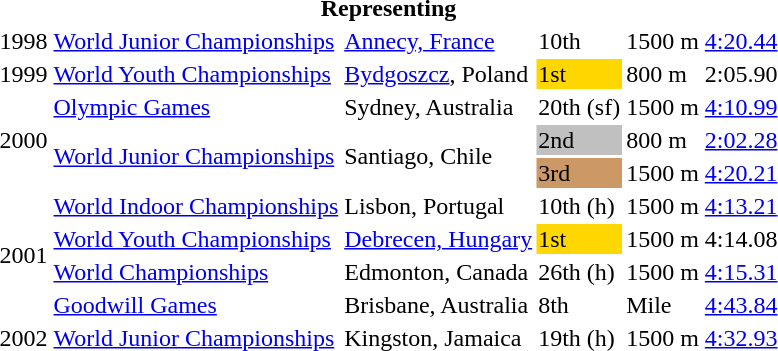<table>
<tr>
<th colspan="6">Representing </th>
</tr>
<tr>
<td>1998</td>
<td><a href='#'>World Junior Championships</a></td>
<td><a href='#'>Annecy, France</a></td>
<td>10th</td>
<td>1500 m</td>
<td><a href='#'>4:20.44</a></td>
</tr>
<tr>
<td>1999</td>
<td><a href='#'>World Youth Championships</a></td>
<td><a href='#'>Bydgoszcz</a>, Poland</td>
<td bgcolor=gold>1st</td>
<td>800 m</td>
<td>2:05.90</td>
</tr>
<tr>
<td rowspan=3>2000</td>
<td><a href='#'>Olympic Games</a></td>
<td>Sydney, Australia</td>
<td>20th (sf)</td>
<td>1500 m</td>
<td><a href='#'>4:10.99</a></td>
</tr>
<tr>
<td rowspan=2><a href='#'>World Junior Championships</a></td>
<td rowspan=2>Santiago, Chile</td>
<td bgcolor=silver>2nd</td>
<td>800 m</td>
<td><a href='#'>2:02.28</a></td>
</tr>
<tr>
<td bgcolor=cc9966>3rd</td>
<td>1500 m</td>
<td><a href='#'>4:20.21</a></td>
</tr>
<tr>
<td rowspan=4>2001</td>
<td><a href='#'>World Indoor Championships</a></td>
<td>Lisbon, Portugal</td>
<td>10th (h)</td>
<td>1500 m</td>
<td><a href='#'>4:13.21</a></td>
</tr>
<tr>
<td><a href='#'>World Youth Championships</a></td>
<td><a href='#'>Debrecen, Hungary</a></td>
<td bgcolor=gold>1st</td>
<td>1500 m</td>
<td>4:14.08</td>
</tr>
<tr>
<td><a href='#'>World Championships</a></td>
<td>Edmonton, Canada</td>
<td>26th (h)</td>
<td>1500 m</td>
<td><a href='#'>4:15.31</a></td>
</tr>
<tr>
<td><a href='#'>Goodwill Games</a></td>
<td>Brisbane, Australia</td>
<td>8th</td>
<td>Mile</td>
<td><a href='#'>4:43.84</a></td>
</tr>
<tr>
<td>2002</td>
<td><a href='#'>World Junior Championships</a></td>
<td>Kingston, Jamaica</td>
<td>19th (h)</td>
<td>1500 m</td>
<td><a href='#'>4:32.93</a></td>
</tr>
</table>
